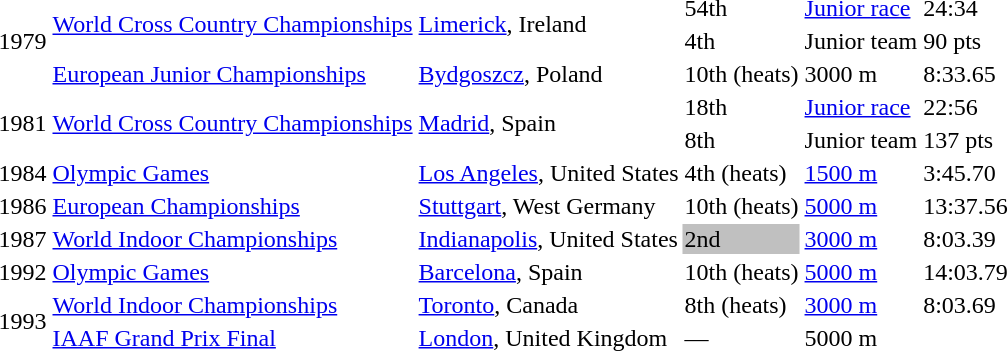<table>
<tr>
<td rowspan=3>1979</td>
<td rowspan=2><a href='#'>World Cross Country Championships</a></td>
<td rowspan=2><a href='#'>Limerick</a>, Ireland</td>
<td>54th</td>
<td><a href='#'>Junior race</a></td>
<td>24:34</td>
</tr>
<tr>
<td>4th</td>
<td>Junior team</td>
<td>90 pts</td>
</tr>
<tr>
<td><a href='#'>European Junior Championships</a></td>
<td><a href='#'>Bydgoszcz</a>, Poland</td>
<td>10th (heats)</td>
<td>3000 m</td>
<td>8:33.65</td>
</tr>
<tr>
<td rowspan=2>1981</td>
<td rowspan=2><a href='#'>World Cross Country Championships</a></td>
<td rowspan=2><a href='#'>Madrid</a>, Spain</td>
<td>18th</td>
<td><a href='#'>Junior race</a></td>
<td>22:56</td>
</tr>
<tr>
<td>8th</td>
<td>Junior team</td>
<td>137 pts</td>
</tr>
<tr>
<td>1984</td>
<td><a href='#'>Olympic Games</a></td>
<td><a href='#'>Los Angeles</a>, United States</td>
<td>4th (heats)</td>
<td><a href='#'>1500 m</a></td>
<td>3:45.70</td>
</tr>
<tr>
<td>1986</td>
<td><a href='#'>European Championships</a></td>
<td><a href='#'>Stuttgart</a>, West Germany</td>
<td>10th (heats)</td>
<td><a href='#'>5000 m</a></td>
<td>13:37.56</td>
</tr>
<tr>
<td>1987</td>
<td><a href='#'>World Indoor Championships</a></td>
<td><a href='#'>Indianapolis</a>, United States</td>
<td bgcolor=silver>2nd</td>
<td><a href='#'>3000 m</a></td>
<td>8:03.39</td>
</tr>
<tr>
<td>1992</td>
<td><a href='#'>Olympic Games</a></td>
<td><a href='#'>Barcelona</a>, Spain</td>
<td>10th (heats)</td>
<td><a href='#'>5000 m</a></td>
<td>14:03.79</td>
</tr>
<tr>
<td rowspan=2>1993</td>
<td><a href='#'>World Indoor Championships</a></td>
<td><a href='#'>Toronto</a>, Canada</td>
<td>8th (heats)</td>
<td><a href='#'>3000 m</a></td>
<td>8:03.69</td>
</tr>
<tr>
<td><a href='#'>IAAF Grand Prix Final</a></td>
<td><a href='#'>London</a>, United Kingdom</td>
<td>—</td>
<td>5000 m</td>
<td></td>
</tr>
</table>
